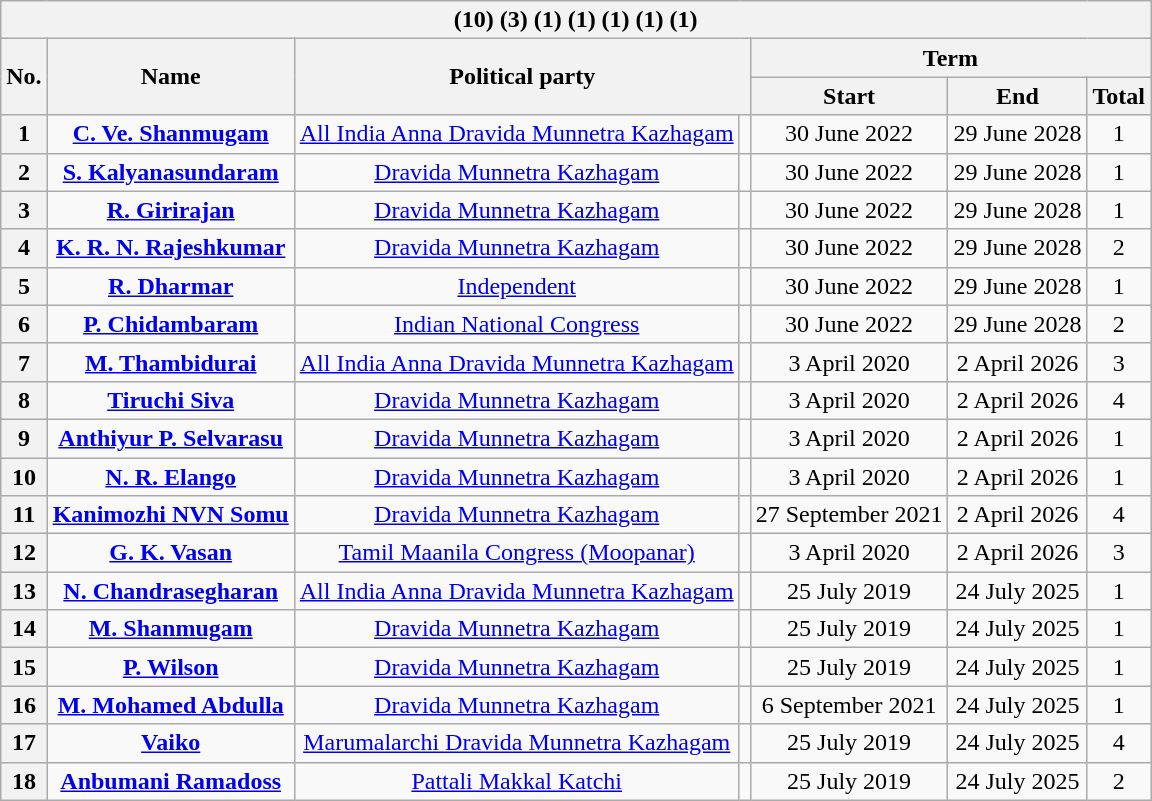<table class="wikitable sortable" style="text-align:center;">
<tr>
<th colspan=7> (10) (3) (1) (1) (1) (1) (1)</th>
</tr>
<tr>
<th rowspan=2>No.</th>
<th rowspan=2>Name</th>
<th rowspan=2 colspan=2>Political party</th>
<th colspan=3>Term</th>
</tr>
<tr>
<th>Start</th>
<th>End</th>
<th>Total</th>
</tr>
<tr>
<th>1</th>
<td><strong><a href='#'>C. Ve. Shanmugam</a></strong></td>
<td><a href='#'>All India Anna Dravida Munnetra Kazhagam</a></td>
<td></td>
<td>30 June 2022</td>
<td>29 June 2028</td>
<td>1</td>
</tr>
<tr>
<th>2</th>
<td><strong><a href='#'>S. Kalyanasundaram</a></strong></td>
<td><a href='#'>Dravida Munnetra Kazhagam</a></td>
<td></td>
<td>30 June 2022</td>
<td>29 June 2028</td>
<td>1</td>
</tr>
<tr>
<th>3</th>
<td><strong><a href='#'>R. Girirajan</a></strong></td>
<td><a href='#'>Dravida Munnetra Kazhagam</a></td>
<td></td>
<td>30 June 2022</td>
<td>29 June 2028</td>
<td>1</td>
</tr>
<tr>
<th>4</th>
<td><strong><a href='#'>K. R. N. Rajeshkumar</a></strong></td>
<td><a href='#'>Dravida Munnetra Kazhagam</a></td>
<td></td>
<td>30 June 2022</td>
<td>29 June 2028</td>
<td>2</td>
</tr>
<tr>
<th>5</th>
<td><strong><a href='#'>R. Dharmar</a></strong></td>
<td><a href='#'>Independent</a></td>
<td></td>
<td>30 June 2022</td>
<td>29 June 2028</td>
<td>1</td>
</tr>
<tr>
<th>6</th>
<td><strong><a href='#'>P. Chidambaram</a></strong></td>
<td><a href='#'>Indian National Congress</a></td>
<td></td>
<td>30 June 2022</td>
<td>29 June 2028</td>
<td>2</td>
</tr>
<tr>
<th>7</th>
<td><strong><a href='#'>M. Thambidurai</a></strong></td>
<td><a href='#'>All India Anna Dravida Munnetra Kazhagam</a></td>
<td></td>
<td>3 April 2020</td>
<td>2 April 2026</td>
<td>3</td>
</tr>
<tr>
<th>8</th>
<td><strong><a href='#'>Tiruchi Siva</a></strong></td>
<td><a href='#'>Dravida Munnetra Kazhagam</a></td>
<td></td>
<td>3 April 2020</td>
<td>2 April 2026</td>
<td>4</td>
</tr>
<tr>
<th>9</th>
<td><strong><a href='#'>Anthiyur P. Selvarasu</a></strong></td>
<td><a href='#'>Dravida Munnetra Kazhagam</a></td>
<td></td>
<td>3 April 2020</td>
<td>2 April 2026</td>
<td>1</td>
</tr>
<tr>
<th>10</th>
<td><strong><a href='#'>N. R. Elango</a></strong></td>
<td><a href='#'>Dravida Munnetra Kazhagam</a></td>
<td></td>
<td>3 April 2020</td>
<td>2 April 2026</td>
<td>1</td>
</tr>
<tr>
<th>11</th>
<td><strong><a href='#'>Kanimozhi NVN Somu</a></strong></td>
<td><a href='#'>Dravida Munnetra Kazhagam</a></td>
<td></td>
<td>27 September 2021</td>
<td>2 April 2026</td>
<td>4</td>
</tr>
<tr>
<th>12</th>
<td><strong><a href='#'>G. K. Vasan</a></strong></td>
<td><a href='#'>Tamil Maanila Congress (Moopanar)</a></td>
<td></td>
<td>3 April 2020</td>
<td>2 April 2026</td>
<td>3</td>
</tr>
<tr>
<th>13</th>
<td><strong><a href='#'>N. Chandrasegharan</a></strong></td>
<td><a href='#'>All India Anna Dravida Munnetra Kazhagam</a></td>
<td></td>
<td>25 July 2019</td>
<td>24 July 2025</td>
<td>1</td>
</tr>
<tr>
<th>14</th>
<td><strong><a href='#'>M. Shanmugam</a></strong></td>
<td><a href='#'>Dravida Munnetra Kazhagam</a></td>
<td></td>
<td>25 July 2019</td>
<td>24 July 2025</td>
<td>1</td>
</tr>
<tr>
<th>15</th>
<td><strong><a href='#'>P. Wilson</a></strong></td>
<td><a href='#'>Dravida Munnetra Kazhagam</a></td>
<td></td>
<td>25 July 2019</td>
<td>24 July 2025</td>
<td>1</td>
</tr>
<tr>
<th>16</th>
<td><strong><a href='#'>M. Mohamed Abdulla</a></strong></td>
<td><a href='#'>Dravida Munnetra Kazhagam</a></td>
<td></td>
<td>6 September 2021</td>
<td>24 July 2025</td>
<td>1</td>
</tr>
<tr>
<th>17</th>
<td><strong><a href='#'>Vaiko</a></strong></td>
<td><a href='#'>Marumalarchi Dravida Munnetra Kazhagam</a></td>
<td></td>
<td>25 July 2019</td>
<td>24 July 2025</td>
<td>4</td>
</tr>
<tr>
<th>18</th>
<td><strong><a href='#'>Anbumani Ramadoss</a></strong></td>
<td><a href='#'>Pattali Makkal Katchi</a></td>
<td></td>
<td>25 July 2019</td>
<td>24 July 2025</td>
<td>2</td>
</tr>
</table>
